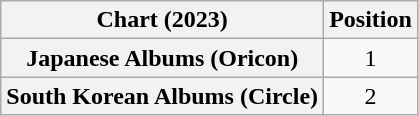<table class="wikitable plainrowheaders" style="text-align:center">
<tr>
<th scope="col">Chart (2023)</th>
<th scope="col">Position</th>
</tr>
<tr>
<th scope="row">Japanese Albums (Oricon)</th>
<td>1</td>
</tr>
<tr>
<th scope="row">South Korean Albums (Circle)</th>
<td>2</td>
</tr>
</table>
